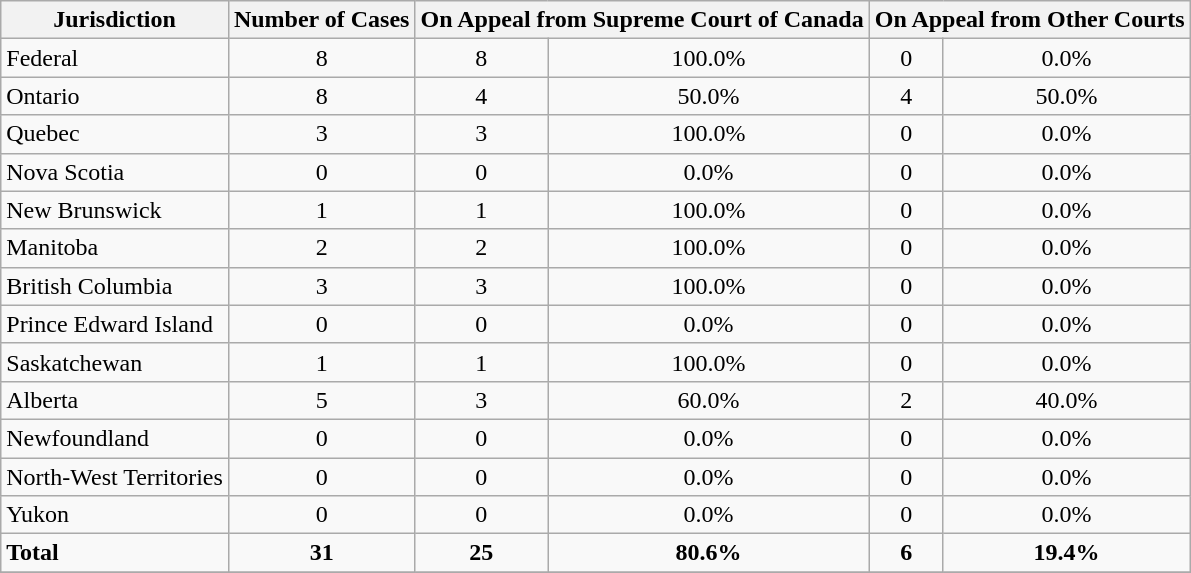<table class="wikitable sortable">
<tr>
<th>Jurisdiction</th>
<th>Number of Cases</th>
<th colspan="2">On Appeal from Supreme Court of Canada</th>
<th colspan="2">On Appeal from Other Courts</th>
</tr>
<tr>
<td>Federal</td>
<td style="text-align: center;">8</td>
<td style="text-align: center;">8</td>
<td style="text-align: center;">100.0%</td>
<td style="text-align: center;">0</td>
<td style="text-align: center;">0.0%</td>
</tr>
<tr>
<td>Ontario</td>
<td style="text-align: center;">8</td>
<td style="text-align: center;">4</td>
<td style="text-align: center;">50.0%</td>
<td style="text-align: center;">4</td>
<td style="text-align: center;">50.0%</td>
</tr>
<tr>
<td>Quebec</td>
<td style="text-align: center;">3</td>
<td style="text-align: center;">3</td>
<td style="text-align: center;">100.0%</td>
<td style="text-align: center;">0</td>
<td style="text-align: center;">0.0%</td>
</tr>
<tr>
<td>Nova Scotia</td>
<td style="text-align: center;">0</td>
<td style="text-align: center;">0</td>
<td style="text-align: center;">0.0%</td>
<td style="text-align: center;">0</td>
<td style="text-align: center;">0.0%</td>
</tr>
<tr>
<td>New Brunswick</td>
<td style="text-align: center;">1</td>
<td style="text-align: center;">1</td>
<td style="text-align: center;">100.0%</td>
<td style="text-align: center;">0</td>
<td style="text-align: center;">0.0%</td>
</tr>
<tr>
<td>Manitoba</td>
<td style="text-align: center;">2</td>
<td style="text-align: center;">2</td>
<td style="text-align: center;">100.0%</td>
<td style="text-align: center;">0</td>
<td style="text-align: center;">0.0%</td>
</tr>
<tr>
<td>British Columbia</td>
<td style="text-align: center;">3</td>
<td style="text-align: center;">3</td>
<td style="text-align: center;">100.0%</td>
<td style="text-align: center;">0</td>
<td style="text-align: center;">0.0%</td>
</tr>
<tr>
<td>Prince Edward Island</td>
<td style="text-align: center;">0</td>
<td style="text-align: center;">0</td>
<td style="text-align: center;">0.0%</td>
<td style="text-align: center;">0</td>
<td style="text-align: center;">0.0%</td>
</tr>
<tr>
<td>Saskatchewan</td>
<td style="text-align: center;">1</td>
<td style="text-align: center;">1</td>
<td style="text-align: center;">100.0%</td>
<td style="text-align: center;">0</td>
<td style="text-align: center;">0.0%</td>
</tr>
<tr>
<td>Alberta</td>
<td style="text-align: center;">5</td>
<td style="text-align: center;">3</td>
<td style="text-align: center;">60.0%</td>
<td style="text-align: center;">2</td>
<td style="text-align: center;">40.0%</td>
</tr>
<tr>
<td>Newfoundland</td>
<td style="text-align: center;">0</td>
<td style="text-align: center;">0</td>
<td style="text-align: center;">0.0%</td>
<td style="text-align: center;">0</td>
<td style="text-align: center;">0.0%</td>
</tr>
<tr>
<td>North-West Territories</td>
<td style="text-align: center;">0</td>
<td style="text-align: center;">0</td>
<td style="text-align: center;">0.0%</td>
<td style="text-align: center;">0</td>
<td style="text-align: center;">0.0%</td>
</tr>
<tr>
<td>Yukon</td>
<td style="text-align: center;">0</td>
<td style="text-align: center;">0</td>
<td style="text-align: center;">0.0%</td>
<td style="text-align: center;">0</td>
<td style="text-align: center;">0.0%</td>
</tr>
<tr>
<td><strong>Total</strong></td>
<td style="text-align: center;"><strong>31</strong></td>
<td style="text-align: center;"><strong>25</strong></td>
<td style="text-align: center;"><strong>80.6%</strong></td>
<td style="text-align: center;"><strong>6</strong></td>
<td style="text-align: center;"><strong>19.4%</strong></td>
</tr>
<tr>
</tr>
</table>
